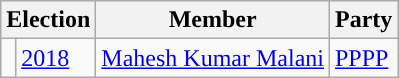<table class="wikitable">
<tr>
<th colspan="2">Election</th>
<th>Member</th>
<th>Party</th>
</tr>
<tr>
<td style="background-color: "></td>
<td><a href='#'>2018</a></td>
<td><a href='#'>Mahesh Kumar Malani</a></td>
<td><a href='#'>PPPP</a></td>
</tr>
</table>
